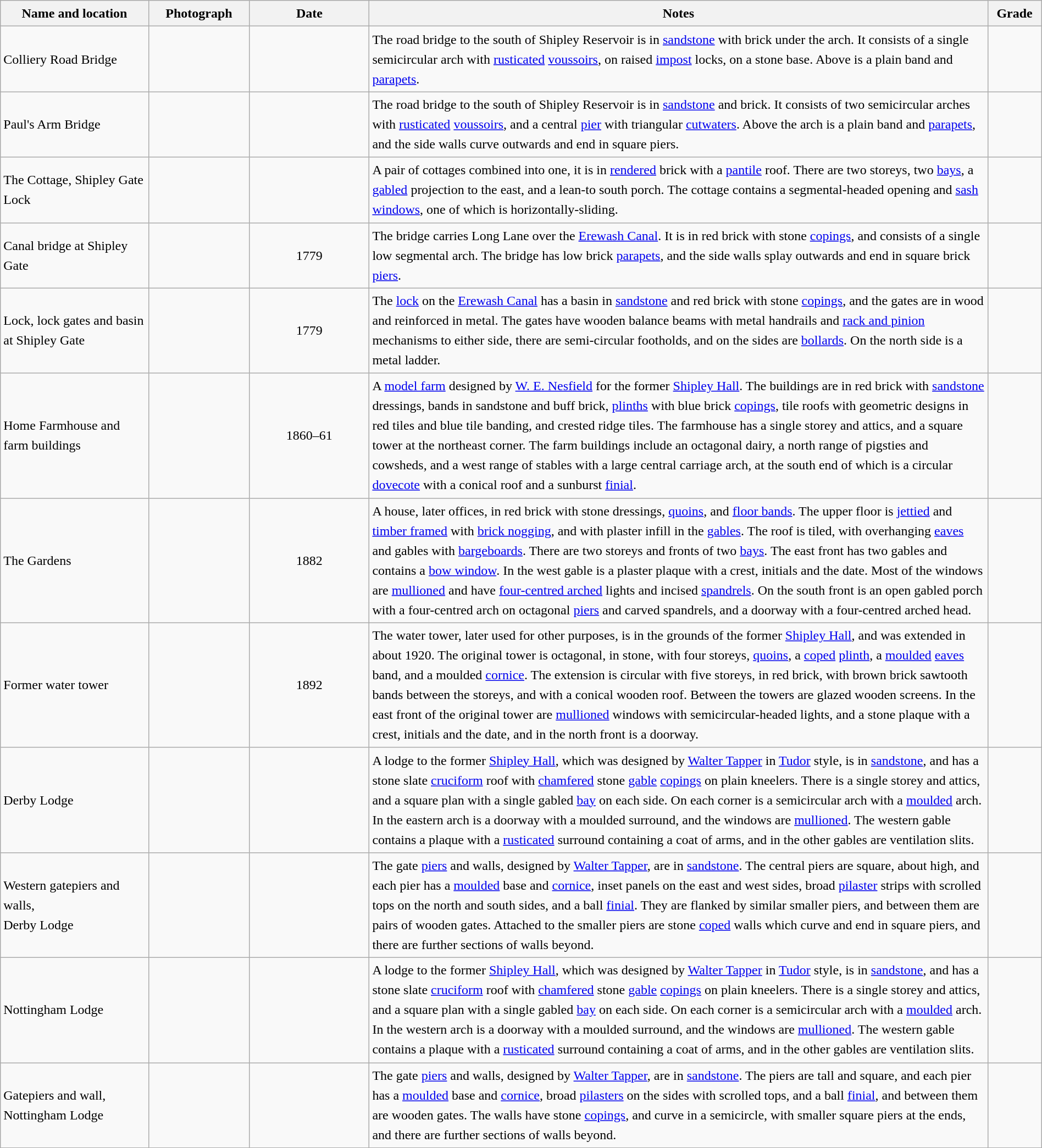<table class="wikitable sortable plainrowheaders" style="width:100%; border:0; text-align:left; line-height:150%;">
<tr>
<th scope="col"  style="width:150px">Name and location</th>
<th scope="col"  style="width:100px" class="unsortable">Photograph</th>
<th scope="col"  style="width:120px">Date</th>
<th scope="col"  style="width:650px" class="unsortable">Notes</th>
<th scope="col"  style="width:50px">Grade</th>
</tr>
<tr>
<td>Colliery Road Bridge<br><small></small></td>
<td></td>
<td align="center"></td>
<td>The road bridge to the south of Shipley Reservoir is in <a href='#'>sandstone</a> with brick under the arch.  It consists of a single semicircular arch with <a href='#'>rusticated</a> <a href='#'>voussoirs</a>, on raised <a href='#'>impost</a> locks, on a stone base.  Above is a plain band and <a href='#'>parapets</a>.</td>
<td align="center" ></td>
</tr>
<tr>
<td>Paul's Arm Bridge<br><small></small></td>
<td></td>
<td align="center"></td>
<td>The road bridge to the south of Shipley Reservoir is in <a href='#'>sandstone</a> and brick.  It consists of two semicircular arches with <a href='#'>rusticated</a> <a href='#'>voussoirs</a>, and a central <a href='#'>pier</a> with triangular <a href='#'>cutwaters</a>.  Above the arch is a plain band and <a href='#'>parapets</a>, and the side walls curve outwards and end in square piers.</td>
<td align="center" ></td>
</tr>
<tr>
<td>The Cottage, Shipley Gate Lock<br><small></small></td>
<td></td>
<td align="center"></td>
<td>A pair of cottages combined into one, it is in <a href='#'>rendered</a> brick with a <a href='#'>pantile</a> roof.  There are two storeys, two <a href='#'>bays</a>, a <a href='#'>gabled</a> projection to the east, and a lean-to south porch.  The cottage contains a segmental-headed opening and <a href='#'>sash windows</a>, one of which is horizontally-sliding.</td>
<td align="center" ></td>
</tr>
<tr>
<td>Canal bridge at Shipley Gate<br><small></small></td>
<td></td>
<td align="center">1779</td>
<td>The bridge carries Long Lane over the <a href='#'>Erewash Canal</a>.  It is in red brick with stone <a href='#'>copings</a>, and consists of a single low segmental arch.  The bridge has low brick <a href='#'>parapets</a>, and the side walls splay outwards and end in square brick <a href='#'>piers</a>.</td>
<td align="center" ></td>
</tr>
<tr>
<td>Lock, lock gates and basin at Shipley Gate<br><small></small></td>
<td></td>
<td align="center">1779</td>
<td>The <a href='#'>lock</a> on the <a href='#'>Erewash Canal</a> has a basin in <a href='#'>sandstone</a> and red brick with stone <a href='#'>copings</a>, and the gates are in wood and reinforced in metal. The gates have wooden balance beams with metal handrails and <a href='#'>rack and pinion</a> mechanisms to either side, there are semi-circular footholds, and on the sides are <a href='#'>bollards</a>.  On the north side is a metal ladder.</td>
<td align="center" ></td>
</tr>
<tr>
<td>Home Farmhouse and farm buildings<br><small></small></td>
<td></td>
<td align="center">1860–61</td>
<td>A <a href='#'>model farm</a> designed by <a href='#'>W. E. Nesfield</a> for the former <a href='#'>Shipley Hall</a>.  The buildings are in red brick with <a href='#'>sandstone</a> dressings, bands in sandstone and buff brick, <a href='#'>plinths</a> with blue brick <a href='#'>copings</a>, tile roofs with geometric designs in red tiles and blue tile banding, and crested ridge tiles.  The farmhouse has a single storey and attics, and a square tower at the northeast corner.  The farm buildings include an octagonal dairy, a north range of pigsties and cowsheds, and a west range of stables with a large central carriage arch, at the south end of which is a circular <a href='#'>dovecote</a> with a conical roof and a sunburst <a href='#'>finial</a>.</td>
<td align="center" ></td>
</tr>
<tr>
<td>The Gardens<br><small></small></td>
<td></td>
<td align="center">1882</td>
<td>A house, later offices, in red brick with stone dressings, <a href='#'>quoins</a>, and <a href='#'>floor bands</a>.  The upper floor is <a href='#'>jettied</a> and <a href='#'>timber framed</a> with <a href='#'>brick nogging</a>, and with plaster infill in the <a href='#'>gables</a>.  The roof is tiled, with overhanging <a href='#'>eaves</a> and gables with <a href='#'>bargeboards</a>.  There are two storeys and fronts of two <a href='#'>bays</a>.  The east front has two gables and contains a <a href='#'>bow window</a>.  In the west gable is a plaster plaque with a crest, initials and the date.  Most of the windows are <a href='#'>mullioned</a> and have <a href='#'>four-centred arched</a> lights and incised <a href='#'>spandrels</a>.  On the south front is an open gabled porch with a four-centred arch on octagonal <a href='#'>piers</a> and carved spandrels, and a doorway with a four-centred arched head.</td>
<td align="center" ></td>
</tr>
<tr>
<td>Former water tower<br><small></small></td>
<td></td>
<td align="center">1892</td>
<td>The water tower, later used for other purposes, is in the grounds of the former <a href='#'>Shipley Hall</a>, and was extended in about 1920.  The original tower is octagonal, in stone, with four storeys, <a href='#'>quoins</a>, a <a href='#'>coped</a> <a href='#'>plinth</a>, a <a href='#'>moulded</a> <a href='#'>eaves</a> band, and a moulded <a href='#'>cornice</a>.  The extension is circular with five storeys, in red brick, with brown brick sawtooth bands between the storeys, and with a conical wooden roof.  Between the towers are glazed wooden screens.  In the east front of the original tower are <a href='#'>mullioned</a> windows with semicircular-headed lights, and a stone plaque with a crest, initials and the date, and in the north front is a doorway.</td>
<td align="center" ></td>
</tr>
<tr>
<td>Derby Lodge<br><small></small></td>
<td></td>
<td align="center"></td>
<td>A lodge to the former <a href='#'>Shipley Hall</a>, which was designed by <a href='#'>Walter Tapper</a> in <a href='#'>Tudor</a> style, is in <a href='#'>sandstone</a>, and has a stone slate <a href='#'>cruciform</a> roof with <a href='#'>chamfered</a> stone <a href='#'>gable</a> <a href='#'>copings</a> on plain kneelers.  There is a single storey and attics, and a square plan with a single gabled <a href='#'>bay</a> on each side.  On each corner is a semicircular arch with a <a href='#'>moulded</a> arch.  In the eastern arch is a doorway with a moulded surround, and the windows are <a href='#'>mullioned</a>.  The western gable contains a plaque with a <a href='#'>rusticated</a> surround containing a coat of arms, and in the other gables are ventilation slits.</td>
<td align="center" ></td>
</tr>
<tr>
<td>Western gatepiers and walls,<br>Derby Lodge<br><small></small></td>
<td></td>
<td align="center"></td>
<td>The gate <a href='#'>piers</a> and walls, designed by <a href='#'>Walter Tapper</a>, are in <a href='#'>sandstone</a>.  The central piers are square, about  high, and each pier has a <a href='#'>moulded</a> base and <a href='#'>cornice</a>, inset panels on the east and west sides, broad <a href='#'>pilaster</a> strips with scrolled tops on the north and south sides, and a ball <a href='#'>finial</a>.  They are flanked by similar smaller piers, and between them are pairs of wooden gates.  Attached to the smaller piers are stone <a href='#'>coped</a> walls which curve and end in square piers, and there are further sections of walls beyond.</td>
<td align="center" ></td>
</tr>
<tr>
<td>Nottingham Lodge<br><small></small></td>
<td></td>
<td align="center"></td>
<td>A lodge to the former <a href='#'>Shipley Hall</a>, which was designed by <a href='#'>Walter Tapper</a> in <a href='#'>Tudor</a> style, is in <a href='#'>sandstone</a>, and has a stone slate <a href='#'>cruciform</a> roof with <a href='#'>chamfered</a> stone <a href='#'>gable</a> <a href='#'>copings</a> on plain kneelers.  There is a single storey and attics, and a square plan with a single gabled <a href='#'>bay</a> on each side.  On each corner is a semicircular arch with a <a href='#'>moulded</a> arch.  In the western arch is a doorway with a moulded surround, and the windows are <a href='#'>mullioned</a>.  The western gable contains a plaque with a <a href='#'>rusticated</a> surround containing a coat of arms, and in the other gables are ventilation slits.</td>
<td align="center" ></td>
</tr>
<tr>
<td>Gatepiers and wall,<br>Nottingham Lodge<br><small></small></td>
<td></td>
<td align="center"></td>
<td>The gate <a href='#'>piers</a> and walls, designed by <a href='#'>Walter Tapper</a>, are in <a href='#'>sandstone</a>.  The piers are tall and square, and each pier has a <a href='#'>moulded</a> base and <a href='#'>cornice</a>, broad <a href='#'>pilasters</a> on the sides with scrolled tops, and a ball <a href='#'>finial</a>, and between them are wooden gates.  The walls have stone <a href='#'>copings</a>, and curve in a semicircle, with smaller square piers at the ends, and there are further sections of walls beyond.</td>
<td align="center" ></td>
</tr>
<tr>
</tr>
</table>
